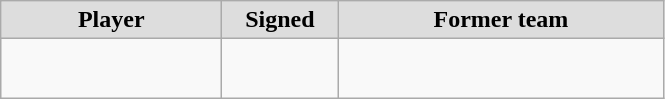<table class="wikitable" style="text-align: center">
<tr style="text-align:center; background:#ddd;">
<td style="width:140px"><strong>Player</strong></td>
<td style="width:70px"><strong>Signed</strong></td>
<td style="width:210px"><strong>Former team</strong></td>
</tr>
<tr style="height:40px">
<td></td>
<td style="font-size: 80%"></td>
<td></td>
</tr>
</table>
